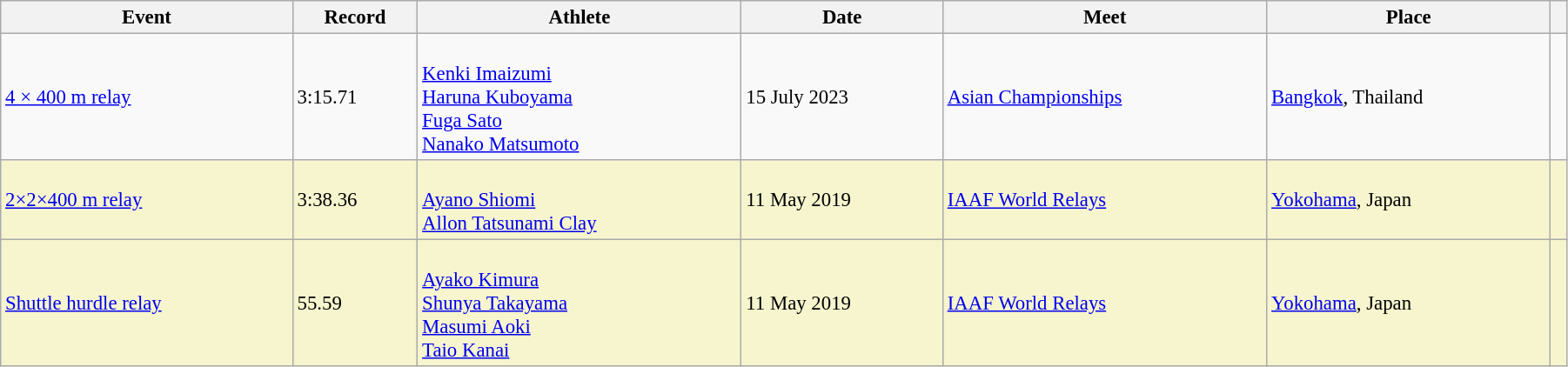<table class="wikitable" style="font-size: 95%; width: 95%;">
<tr>
<th>Event</th>
<th>Record</th>
<th>Athlete</th>
<th>Date</th>
<th>Meet</th>
<th>Place</th>
<th></th>
</tr>
<tr>
<td><a href='#'>4 × 400 m relay</a></td>
<td>3:15.71</td>
<td><br><a href='#'>Kenki Imaizumi</a><br><a href='#'>Haruna Kuboyama</a><br><a href='#'>Fuga Sato</a><br><a href='#'>Nanako Matsumoto</a></td>
<td>15 July 2023</td>
<td><a href='#'>Asian Championships</a></td>
<td><a href='#'>Bangkok</a>, Thailand</td>
<td></td>
</tr>
<tr style="background:#f6F5CE;">
<td><a href='#'>2×2×400 m relay</a></td>
<td>3:38.36</td>
<td><br><a href='#'>Ayano Shiomi</a><br><a href='#'>Allon Tatsunami Clay</a></td>
<td>11 May 2019</td>
<td><a href='#'>IAAF World Relays</a></td>
<td><a href='#'>Yokohama</a>, Japan</td>
<td></td>
</tr>
<tr style="background:#f6F5CE;">
<td><a href='#'>Shuttle hurdle relay</a></td>
<td>55.59</td>
<td><br><a href='#'>Ayako Kimura</a><br><a href='#'>Shunya Takayama</a><br><a href='#'>Masumi Aoki</a><br><a href='#'>Taio Kanai</a></td>
<td>11 May 2019</td>
<td><a href='#'>IAAF World Relays</a></td>
<td><a href='#'>Yokohama</a>, Japan</td>
<td></td>
</tr>
</table>
